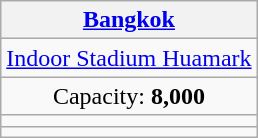<table class="wikitable" style="text-align:center">
<tr>
<th><a href='#'>Bangkok</a></th>
</tr>
<tr>
<td><a href='#'>Indoor Stadium Huamark</a></td>
</tr>
<tr>
<td>Capacity: <strong>8,000</strong></td>
</tr>
<tr>
<td></td>
</tr>
<tr>
<td rowspan=2 colspan=3></td>
</tr>
</table>
